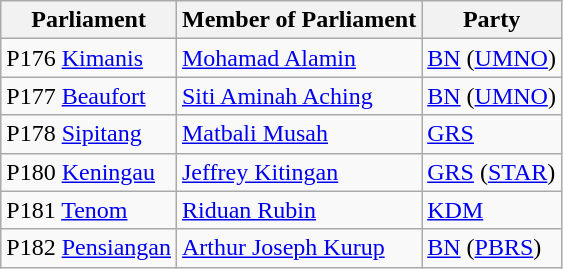<table class="wikitable">
<tr>
<th>Parliament</th>
<th>Member of Parliament</th>
<th>Party</th>
</tr>
<tr>
<td>P176 <a href='#'>Kimanis</a></td>
<td><a href='#'>Mohamad Alamin</a></td>
<td><a href='#'>BN</a> (<a href='#'>UMNO</a>)</td>
</tr>
<tr>
<td>P177 <a href='#'>Beaufort</a></td>
<td><a href='#'>Siti Aminah Aching</a></td>
<td><a href='#'>BN</a> (<a href='#'>UMNO</a>)</td>
</tr>
<tr>
<td>P178 <a href='#'>Sipitang</a></td>
<td><a href='#'>Matbali Musah</a></td>
<td><a href='#'>GRS</a></td>
</tr>
<tr>
<td>P180 <a href='#'>Keningau</a></td>
<td><a href='#'>Jeffrey Kitingan</a></td>
<td><a href='#'>GRS</a> (<a href='#'>STAR</a>)</td>
</tr>
<tr>
<td>P181 <a href='#'>Tenom</a></td>
<td><a href='#'>Riduan Rubin</a></td>
<td><a href='#'>KDM</a></td>
</tr>
<tr>
<td>P182 <a href='#'>Pensiangan</a></td>
<td><a href='#'>Arthur Joseph Kurup</a></td>
<td><a href='#'>BN</a> (<a href='#'>PBRS</a>)</td>
</tr>
</table>
